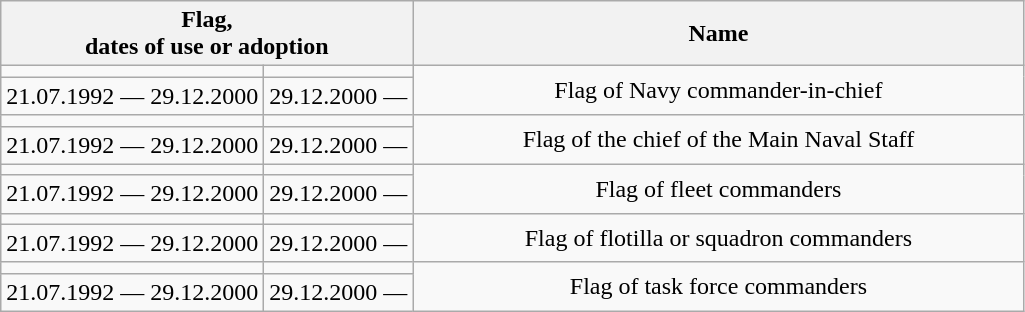<table class="wikitable">
<tr>
<th colspan=2; width="200">Flag,<br>dates of use or adoption</th>
<th width="400">Name</th>
</tr>
<tr style="text-align:center;">
<td></td>
<td></td>
<td rowspan=2>Flag of Navy commander-in-chief</td>
</tr>
<tr style="text-align:center;">
<td>21.07.1992 — 29.12.2000</td>
<td>29.12.2000 —</td>
</tr>
<tr style="text-align:center;">
<td></td>
<td></td>
<td rowspan=2>Flag of the chief of the Main Naval Staff</td>
</tr>
<tr style="text-align:center;">
<td>21.07.1992 — 29.12.2000</td>
<td>29.12.2000 —</td>
</tr>
<tr style="text-align:center;">
<td></td>
<td></td>
<td rowspan=2>Flag of fleet commanders</td>
</tr>
<tr style="text-align:center;">
<td>21.07.1992 — 29.12.2000</td>
<td>29.12.2000 —</td>
</tr>
<tr style="text-align:center;">
<td></td>
<td></td>
<td rowspan=2>Flag of flotilla or squadron commanders</td>
</tr>
<tr style="text-align:center;">
<td>21.07.1992 — 29.12.2000</td>
<td>29.12.2000 —</td>
</tr>
<tr style="text-align:center;">
<td></td>
<td></td>
<td rowspan=2>Flag of task force commanders</td>
</tr>
<tr style="text-align:center;">
<td>21.07.1992 — 29.12.2000</td>
<td>29.12.2000 —</td>
</tr>
</table>
